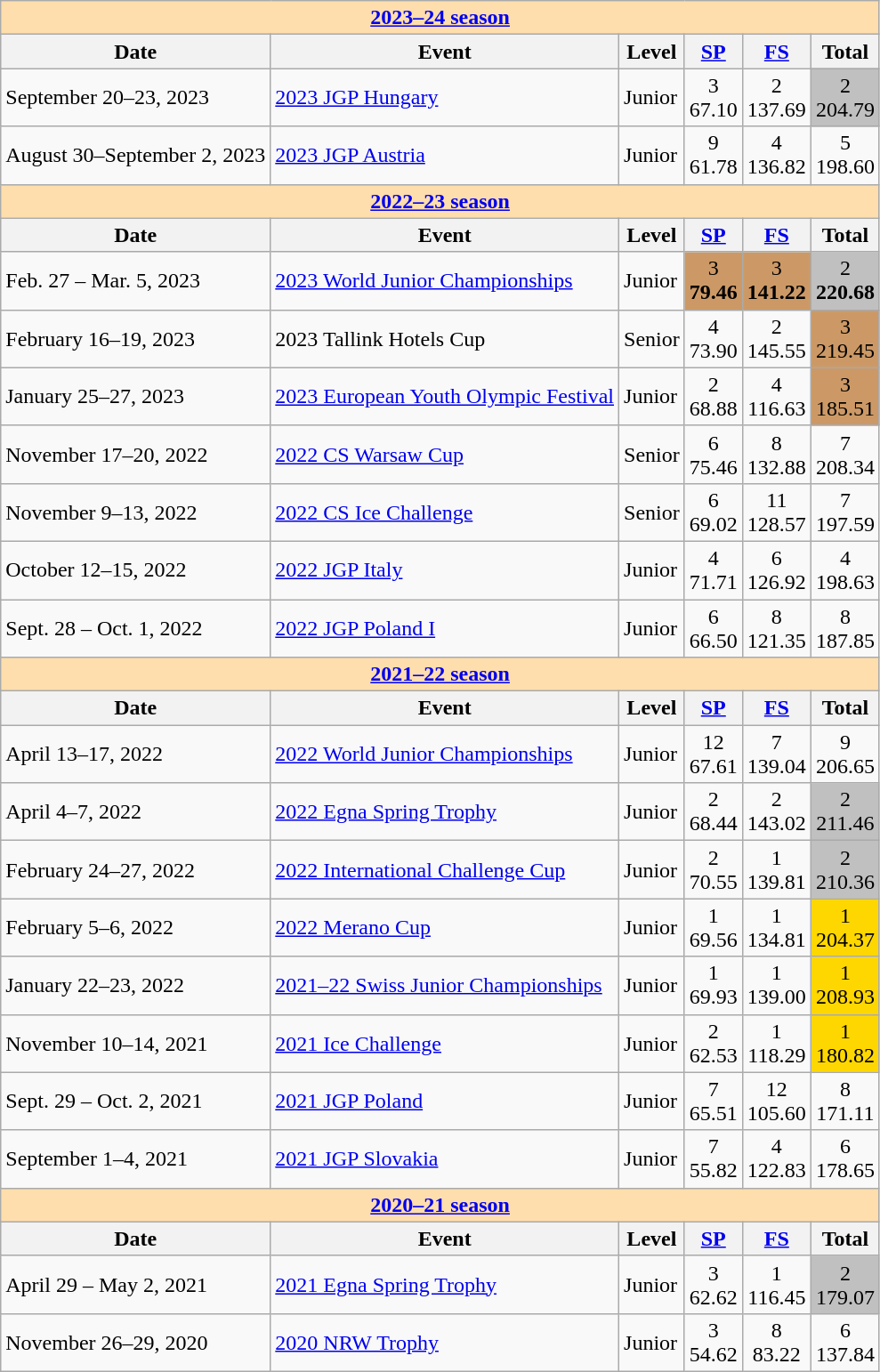<table class="wikitable">
<tr>
<td style="background-color: #ffdead; " colspan=6 align=center><a href='#'><strong>2023–24 season</strong></a></td>
</tr>
<tr>
<th>Date</th>
<th>Event</th>
<th>Level</th>
<th><a href='#'>SP</a></th>
<th><a href='#'>FS</a></th>
<th>Total</th>
</tr>
<tr>
<td>September 20–23, 2023</td>
<td><a href='#'>2023 JGP Hungary</a></td>
<td>Junior</td>
<td align=center>3 <br> 67.10</td>
<td align=center>2 <br> 137.69</td>
<td align=center bgcolor=silver>2 <br> 204.79</td>
</tr>
<tr>
<td>August 30–September 2, 2023</td>
<td><a href='#'>2023 JGP Austria</a></td>
<td>Junior</td>
<td align=center>9 <br> 61.78</td>
<td align=center>4 <br> 136.82</td>
<td align=center>5 <br> 198.60</td>
</tr>
<tr>
<th colspan="6" style="background: #ffdead; text-align:center;"><strong><a href='#'>2022–23 season</a></strong></th>
</tr>
<tr>
<th>Date</th>
<th>Event</th>
<th>Level</th>
<th><a href='#'>SP</a></th>
<th><a href='#'>FS</a></th>
<th>Total</th>
</tr>
<tr>
<td>Feb. 27 – Mar. 5, 2023</td>
<td><a href='#'>2023 World Junior Championships</a></td>
<td>Junior</td>
<td align=center bgcolor=cc9966>3 <br> <strong>79.46</strong></td>
<td align=center bgcolor=cc9966>3 <br> <strong>141.22</strong></td>
<td align=center bgcolor=silver>2 <br> <strong>220.68</strong></td>
</tr>
<tr>
<td>February 16–19, 2023</td>
<td>2023 Tallink Hotels Cup</td>
<td>Senior</td>
<td align=center>4 <br> 73.90</td>
<td align=center>2 <br> 145.55</td>
<td align=center bgcolor=cc9966>3 <br> 219.45</td>
</tr>
<tr>
<td>January 25–27, 2023</td>
<td><a href='#'>2023 European Youth Olympic Festival</a></td>
<td>Junior</td>
<td align=center>2 <br> 68.88</td>
<td align=center>4 <br> 116.63</td>
<td align=center bgcolor=cc9966>3 <br> 185.51</td>
</tr>
<tr>
<td>November 17–20, 2022</td>
<td><a href='#'>2022 CS Warsaw Cup</a></td>
<td>Senior</td>
<td align=center>6 <br> 75.46</td>
<td align=center>8 <br> 132.88</td>
<td align=center>7 <br> 208.34</td>
</tr>
<tr>
<td>November 9–13, 2022</td>
<td><a href='#'>2022 CS Ice Challenge</a></td>
<td>Senior</td>
<td align=center>6 <br> 69.02</td>
<td align=center>11 <br> 128.57</td>
<td align=center>7 <br> 197.59</td>
</tr>
<tr>
<td>October 12–15, 2022</td>
<td><a href='#'>2022 JGP Italy</a></td>
<td>Junior</td>
<td align=center>4 <br> 71.71</td>
<td align=center>6 <br> 126.92</td>
<td align=center>4 <br> 198.63</td>
</tr>
<tr>
<td>Sept. 28 – Oct. 1, 2022</td>
<td><a href='#'>2022 JGP Poland I</a></td>
<td>Junior</td>
<td align=center>6 <br> 66.50</td>
<td align=center>8 <br> 121.35</td>
<td align=center>8 <br> 187.85</td>
</tr>
<tr>
<th colspan="6" style="background: #ffdead; text-align:center;"><strong><a href='#'>2021–22 season</a></strong></th>
</tr>
<tr>
<th>Date</th>
<th>Event</th>
<th>Level</th>
<th><a href='#'>SP</a></th>
<th><a href='#'>FS</a></th>
<th>Total</th>
</tr>
<tr>
<td>April 13–17, 2022</td>
<td><a href='#'>2022 World Junior Championships</a></td>
<td>Junior</td>
<td align=center>12 <br> 67.61</td>
<td align=center>7 <br> 139.04</td>
<td align=center>9 <br> 206.65</td>
</tr>
<tr>
<td>April 4–7, 2022</td>
<td><a href='#'>2022 Egna Spring Trophy</a></td>
<td>Junior</td>
<td align=center>2 <br> 68.44</td>
<td align=center>2 <br> 143.02</td>
<td align=center bgcolor=silver>2 <br> 211.46</td>
</tr>
<tr>
<td>February 24–27, 2022</td>
<td><a href='#'>2022 International Challenge Cup</a></td>
<td>Junior</td>
<td align=center>2 <br> 70.55</td>
<td align=center>1 <br> 139.81</td>
<td align=center bgcolor=silver>2 <br> 210.36</td>
</tr>
<tr>
<td>February 5–6, 2022</td>
<td><a href='#'>2022 Merano Cup</a></td>
<td>Junior</td>
<td align=center>1 <br> 69.56</td>
<td align=center>1 <br> 134.81</td>
<td align=center bgcolor=gold>1 <br> 204.37</td>
</tr>
<tr>
<td>January 22–23, 2022</td>
<td><a href='#'>2021–22 Swiss Junior Championships</a></td>
<td>Junior</td>
<td align=center>1 <br> 69.93</td>
<td align=center>1 <br> 139.00</td>
<td align=center bgcolor=gold>1 <br> 208.93</td>
</tr>
<tr>
<td>November 10–14, 2021</td>
<td><a href='#'>2021 Ice Challenge</a></td>
<td>Junior</td>
<td align=center>2 <br> 62.53</td>
<td align=center>1 <br> 118.29</td>
<td align=center bgcolor=gold>1 <br> 180.82</td>
</tr>
<tr>
<td>Sept. 29 – Oct. 2, 2021</td>
<td><a href='#'>2021 JGP Poland</a></td>
<td>Junior</td>
<td align=center>7 <br> 65.51</td>
<td align=center>12 <br> 105.60</td>
<td align=center>8 <br> 171.11</td>
</tr>
<tr>
<td>September 1–4, 2021</td>
<td><a href='#'>2021 JGP Slovakia</a></td>
<td>Junior</td>
<td align=center>7 <br> 55.82</td>
<td align=center>4 <br> 122.83</td>
<td align=center>6 <br> 178.65</td>
</tr>
<tr>
<th colspan="6" style="background: #ffdead; text-align:center;"><strong><a href='#'>2020–21 season</a></strong></th>
</tr>
<tr>
<th>Date</th>
<th>Event</th>
<th>Level</th>
<th><a href='#'>SP</a></th>
<th><a href='#'>FS</a></th>
<th>Total</th>
</tr>
<tr>
<td>April 29 – May 2, 2021</td>
<td><a href='#'>2021 Egna Spring Trophy</a></td>
<td>Junior</td>
<td align=center>3 <br> 62.62</td>
<td align=center>1 <br> 116.45</td>
<td align=center bgcolor=silver>2 <br> 179.07</td>
</tr>
<tr>
<td>November 26–29, 2020</td>
<td><a href='#'>2020 NRW Trophy</a></td>
<td>Junior</td>
<td align=center>3 <br> 54.62</td>
<td align=center>8 <br> 83.22</td>
<td align=center>6 <br> 137.84</td>
</tr>
</table>
